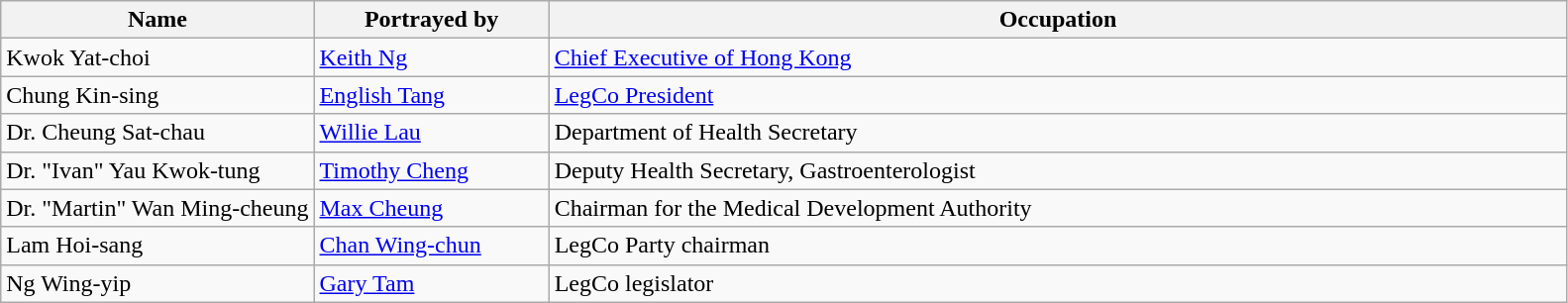<table class="wikitable">
<tr>
<th style="width:20%;">Name</th>
<th style="width:15%;">Portrayed by</th>
<th>Occupation</th>
</tr>
<tr>
<td>Kwok Yat-choi</td>
<td><a href='#'>Keith Ng</a></td>
<td><a href='#'>Chief Executive of Hong Kong</a></td>
</tr>
<tr>
<td>Chung Kin-sing</td>
<td><a href='#'>English Tang</a></td>
<td><a href='#'>LegCo President</a></td>
</tr>
<tr>
<td>Dr. Cheung Sat-chau</td>
<td><a href='#'>Willie Lau</a></td>
<td>Department of Health Secretary</td>
</tr>
<tr>
<td>Dr. "Ivan" Yau Kwok-tung</td>
<td><a href='#'>Timothy Cheng</a></td>
<td>Deputy Health Secretary, Gastroenterologist</td>
</tr>
<tr>
<td>Dr. "Martin" Wan Ming-cheung</td>
<td><a href='#'>Max Cheung</a></td>
<td>Chairman for the Medical Development Authority</td>
</tr>
<tr>
<td>Lam Hoi-sang</td>
<td><a href='#'>Chan Wing-chun</a></td>
<td>LegCo Party chairman</td>
</tr>
<tr>
<td>Ng Wing-yip</td>
<td><a href='#'>Gary Tam</a></td>
<td>LegCo legislator</td>
</tr>
</table>
